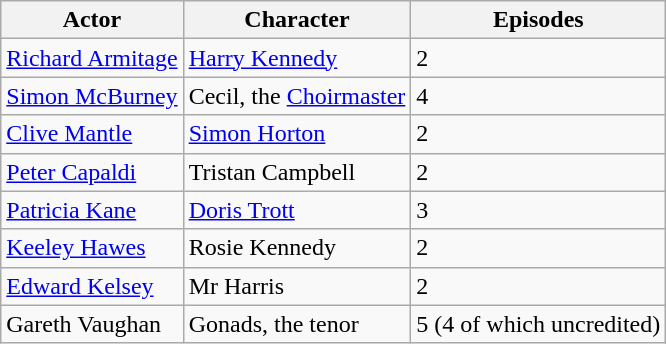<table class="wikitable sortable">
<tr>
<th>Actor</th>
<th>Character</th>
<th>Episodes</th>
</tr>
<tr>
<td><a href='#'>Richard Armitage</a></td>
<td><a href='#'>Harry Kennedy</a></td>
<td>2 </td>
</tr>
<tr>
<td><a href='#'>Simon McBurney</a></td>
<td>Cecil, the <a href='#'>Choirmaster</a></td>
<td>4</td>
</tr>
<tr>
<td><a href='#'>Clive Mantle</a></td>
<td><a href='#'>Simon Horton</a></td>
<td>2</td>
</tr>
<tr>
<td><a href='#'>Peter Capaldi</a></td>
<td>Tristan Campbell</td>
<td>2</td>
</tr>
<tr>
<td><a href='#'>Patricia Kane</a></td>
<td><a href='#'>Doris Trott</a></td>
<td>3</td>
</tr>
<tr>
<td><a href='#'>Keeley Hawes</a></td>
<td>Rosie Kennedy</td>
<td>2</td>
</tr>
<tr>
<td><a href='#'>Edward Kelsey</a></td>
<td>Mr Harris</td>
<td>2</td>
</tr>
<tr>
<td>Gareth Vaughan</td>
<td>Gonads, the tenor</td>
<td>5 (4 of which uncredited)</td>
</tr>
</table>
